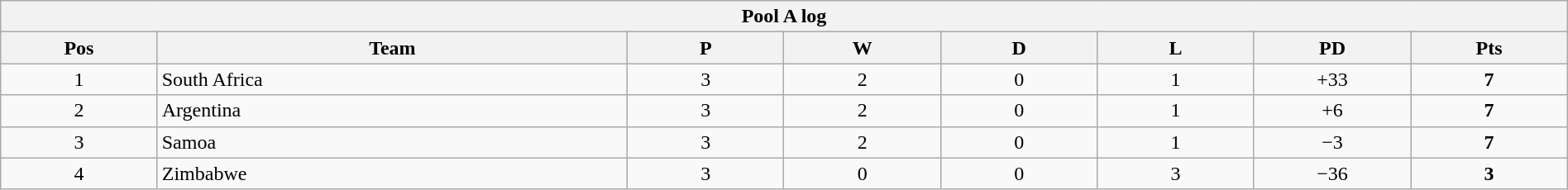<table class="wikitable" style="text-align:center; font-size:100%; width:100%;">
<tr>
<th colspan="100%" cellpadding="0" cellspacing="0"><strong>Pool A log</strong></th>
</tr>
<tr>
<th style="width:10%;">Pos</th>
<th style="width:30%;">Team</th>
<th style="width:10%;">P</th>
<th style="width:10%;">W</th>
<th style="width:10%;">D</th>
<th style="width:10%;">L</th>
<th style="width:10%;">PD</th>
<th style="width:10%;">Pts</th>
</tr>
<tr>
<td>1</td>
<td style="text-align:left;">South Africa</td>
<td>3</td>
<td>2</td>
<td>0</td>
<td>1</td>
<td>+33</td>
<td><strong>7</strong></td>
</tr>
<tr>
<td>2</td>
<td style="text-align:left;">Argentina</td>
<td>3</td>
<td>2</td>
<td>0</td>
<td>1</td>
<td>+6</td>
<td><strong>7</strong></td>
</tr>
<tr>
<td>3</td>
<td style="text-align:left;">Samoa</td>
<td>3</td>
<td>2</td>
<td>0</td>
<td>1</td>
<td>−3</td>
<td><strong>7</strong></td>
</tr>
<tr>
<td>4</td>
<td style="text-align:left;">Zimbabwe</td>
<td>3</td>
<td>0</td>
<td>0</td>
<td>3</td>
<td>−36</td>
<td><strong>3</strong></td>
</tr>
</table>
